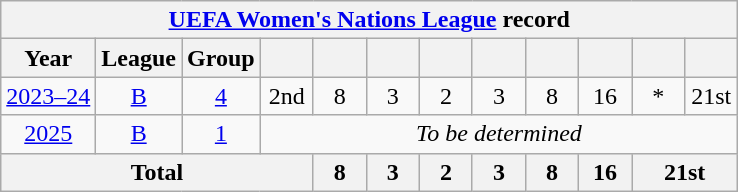<table class="wikitable" style="text-align: center;">
<tr>
<th colspan=13><a href='#'>UEFA Women's Nations League</a> record</th>
</tr>
<tr>
<th>Year</th>
<th>League</th>
<th>Group</th>
<th width=28></th>
<th width=28></th>
<th width=28></th>
<th width=28></th>
<th width=28></th>
<th width=28></th>
<th width=28></th>
<th width=28></th>
<th width=28></th>
</tr>
<tr>
<td><a href='#'>2023–24</a></td>
<td><a href='#'>B</a></td>
<td><a href='#'>4</a></td>
<td>2nd</td>
<td>8</td>
<td>3</td>
<td>2</td>
<td>3</td>
<td>8</td>
<td>16</td>
<td>*</td>
<td>21st</td>
</tr>
<tr>
<td><a href='#'>2025</a></td>
<td><a href='#'>B</a></td>
<td><a href='#'>1</a></td>
<td colspan=9><em>To be determined</em></td>
</tr>
<tr>
<th colspan=4>Total</th>
<th>8</th>
<th>3</th>
<th>2</th>
<th>3</th>
<th>8</th>
<th>16</th>
<th colspan=2>21st</th>
</tr>
</table>
